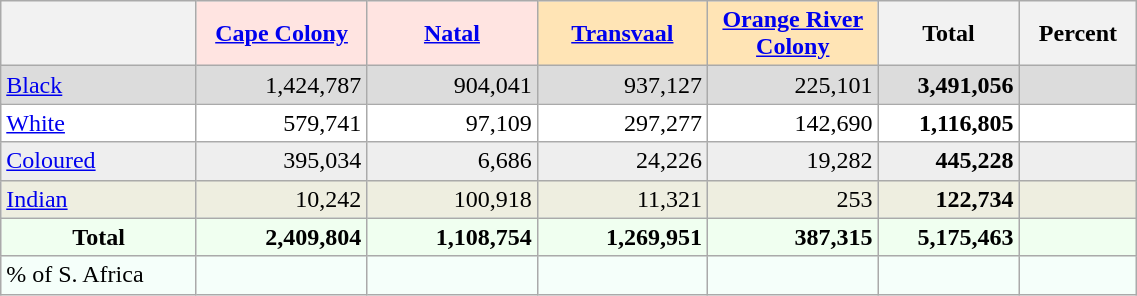<table class="wikitable" style="width:60%;">
<tr style="text-align:center">
<th></th>
<td style="width:15%; background:mistyrose;"><strong><a href='#'>Cape Colony</a></strong></td>
<td style="width:15%; background:mistyrose;"><strong><a href='#'>Natal</a></strong></td>
<td style="width:15%; background:moccasin;"><strong><a href='#'>Transvaal</a></strong></td>
<td style="width:15%; background:moccasin;"><strong><a href='#'>Orange River<br> Colony</a></strong></td>
<th>Total</th>
<th>Percent</th>
</tr>
<tr style="text-align:right; background:gainsboro;">
<td style="text-align:left;"><a href='#'>Black</a></td>
<td> 1,424,787</td>
<td>904,041</td>
<td>937,127</td>
<td>225,101</td>
<td><strong>3,491,056</strong></td>
<td></td>
</tr>
<tr style="text-align:right; background:white;">
<td style="text-align:left; "><a href='#'>White</a></td>
<td>579,741</td>
<td>97,109</td>
<td>297,277</td>
<td>142,690</td>
<td><strong>1,116,805</strong></td>
<td></td>
</tr>
<tr style="text-align:right; background:#eee;">
<td style="text-align:left;"><a href='#'>Coloured</a></td>
<td>395,034</td>
<td>6,686</td>
<td>24,226</td>
<td>19,282</td>
<td><strong>445,228</strong></td>
<td></td>
</tr>
<tr style="text-align:right; background:#EEEEE0">
<td style="text-align:left; "><a href='#'>Indian</a></td>
<td>10,242</td>
<td>100,918</td>
<td>11,321</td>
<td>253</td>
<td><strong>122,734</strong></td>
<td></td>
</tr>
<tr style="text-align:right; background:honeydew;">
<td style="text-align:center;"><strong>Total</strong></td>
<td><strong>2,409,804</strong></td>
<td><strong>1,108,754</strong></td>
<td><strong>1,269,951</strong></td>
<td><strong>387,315</strong></td>
<td><strong>5,175,463</strong></td>
<td></td>
</tr>
<tr style="text-align:right; background:mintcream;">
<td style="text-align:left;">% of S. Africa</td>
<td></td>
<td></td>
<td></td>
<td></td>
<td></td>
<td></td>
</tr>
</table>
